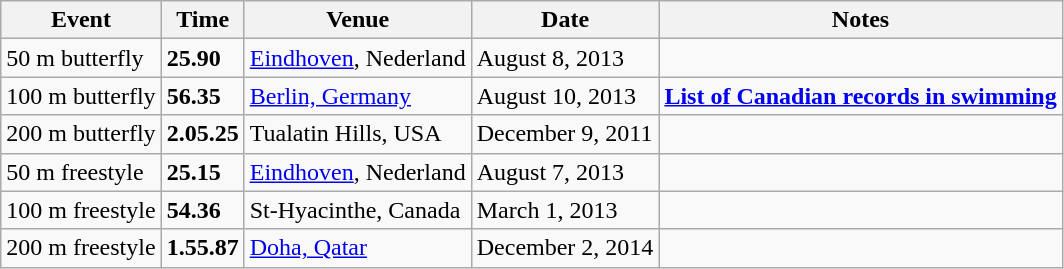<table class="wikitable">
<tr>
<th>Event</th>
<th>Time</th>
<th>Venue</th>
<th>Date</th>
<th>Notes</th>
</tr>
<tr>
<td>50 m butterfly</td>
<td><strong>25.90</strong></td>
<td><a href='#'>Eindhoven</a>, Nederland</td>
<td>August 8, 2013</td>
<td></td>
</tr>
<tr>
<td>100 m butterfly</td>
<td><strong>56.35</strong></td>
<td><a href='#'>Berlin, Germany</a></td>
<td>August 10, 2013</td>
<td><strong><a href='#'>List of Canadian records in swimming</a></strong></td>
</tr>
<tr>
<td>200 m butterfly</td>
<td><strong>2.05.25</strong></td>
<td>Tualatin Hills, USA</td>
<td>December 9, 2011</td>
<td></td>
</tr>
<tr>
<td>50 m freestyle</td>
<td><strong>25.15</strong></td>
<td><a href='#'>Eindhoven</a>, Nederland</td>
<td>August 7, 2013</td>
<td></td>
</tr>
<tr>
<td>100 m freestyle</td>
<td><strong>54.36</strong></td>
<td>St-Hyacinthe, Canada</td>
<td>March 1, 2013</td>
<td></td>
</tr>
<tr>
<td>200 m freestyle</td>
<td><strong>1.55.87</strong></td>
<td><a href='#'>Doha, Qatar</a></td>
<td>December 2, 2014</td>
<td></td>
</tr>
</table>
